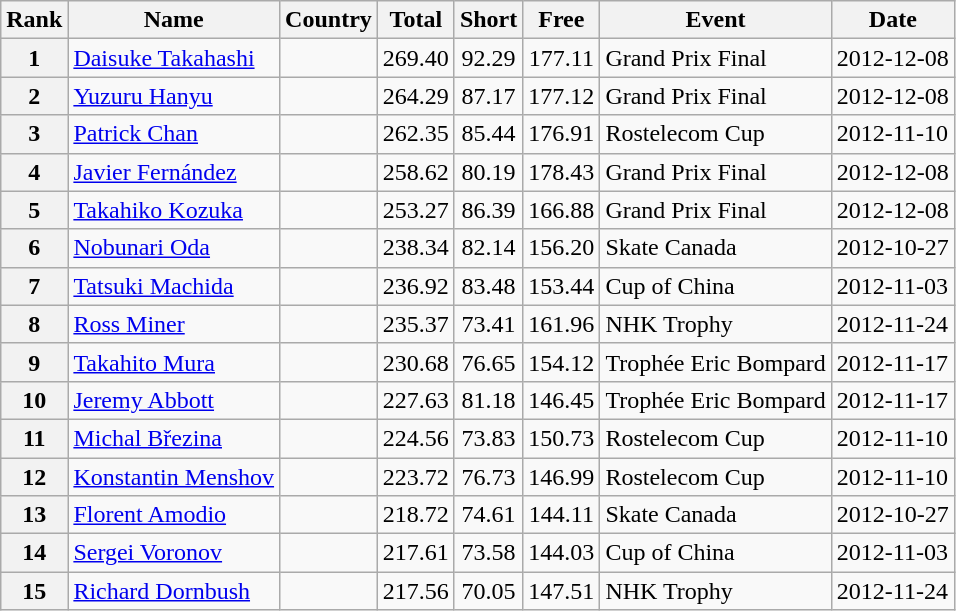<table class="wikitable sortable">
<tr>
<th>Rank</th>
<th>Name</th>
<th>Country</th>
<th>Total</th>
<th>Short</th>
<th>Free</th>
<th>Event</th>
<th>Date</th>
</tr>
<tr>
<th>1</th>
<td><a href='#'>Daisuke Takahashi</a></td>
<td></td>
<td align=center>269.40</td>
<td align=center>92.29</td>
<td align=center>177.11</td>
<td>Grand Prix Final</td>
<td>2012-12-08</td>
</tr>
<tr>
<th>2</th>
<td><a href='#'>Yuzuru Hanyu</a></td>
<td></td>
<td align=center>264.29</td>
<td align=center>87.17</td>
<td align=center>177.12</td>
<td>Grand Prix Final</td>
<td>2012-12-08</td>
</tr>
<tr>
<th>3</th>
<td><a href='#'>Patrick Chan</a></td>
<td></td>
<td align=center>262.35</td>
<td align=center>85.44</td>
<td align=center>176.91</td>
<td>Rostelecom Cup</td>
<td>2012-11-10</td>
</tr>
<tr>
<th>4</th>
<td><a href='#'>Javier Fernández</a></td>
<td></td>
<td align=center>258.62</td>
<td align=center>80.19</td>
<td align=center>178.43</td>
<td>Grand Prix Final</td>
<td>2012-12-08</td>
</tr>
<tr>
<th>5</th>
<td><a href='#'>Takahiko Kozuka</a></td>
<td></td>
<td align=center>253.27</td>
<td align=center>86.39</td>
<td align=center>166.88</td>
<td>Grand Prix Final</td>
<td>2012-12-08</td>
</tr>
<tr>
<th>6</th>
<td><a href='#'>Nobunari Oda</a></td>
<td></td>
<td align=center>238.34</td>
<td align=center>82.14</td>
<td align=center>156.20</td>
<td>Skate Canada</td>
<td>2012-10-27</td>
</tr>
<tr>
<th>7</th>
<td><a href='#'>Tatsuki Machida</a></td>
<td></td>
<td align=center>236.92</td>
<td align=center>83.48</td>
<td align=center>153.44</td>
<td>Cup of China</td>
<td>2012-11-03</td>
</tr>
<tr>
<th>8</th>
<td><a href='#'>Ross Miner</a></td>
<td></td>
<td align=center>235.37</td>
<td align=center>73.41</td>
<td align=center>161.96</td>
<td>NHK Trophy</td>
<td>2012-11-24</td>
</tr>
<tr>
<th>9</th>
<td><a href='#'>Takahito Mura</a></td>
<td></td>
<td align=center>230.68</td>
<td align=center>76.65</td>
<td align=center>154.12</td>
<td>Trophée Eric Bompard</td>
<td>2012-11-17</td>
</tr>
<tr>
<th>10</th>
<td><a href='#'>Jeremy Abbott</a></td>
<td></td>
<td align=center>227.63</td>
<td align=center>81.18</td>
<td align=center>146.45</td>
<td>Trophée Eric Bompard</td>
<td>2012-11-17</td>
</tr>
<tr>
<th>11</th>
<td><a href='#'>Michal Březina</a></td>
<td></td>
<td align=center>224.56</td>
<td align=center>73.83</td>
<td align=center>150.73</td>
<td>Rostelecom Cup</td>
<td>2012-11-10</td>
</tr>
<tr>
<th>12</th>
<td><a href='#'>Konstantin Menshov</a></td>
<td></td>
<td align=center>223.72</td>
<td align=center>76.73</td>
<td align=center>146.99</td>
<td>Rostelecom Cup</td>
<td>2012-11-10</td>
</tr>
<tr>
<th>13</th>
<td><a href='#'>Florent Amodio</a></td>
<td></td>
<td align=center>218.72</td>
<td align=center>74.61</td>
<td align=center>144.11</td>
<td>Skate Canada</td>
<td>2012-10-27</td>
</tr>
<tr>
<th>14</th>
<td><a href='#'>Sergei Voronov</a></td>
<td></td>
<td align=center>217.61</td>
<td align=center>73.58</td>
<td align=center>144.03</td>
<td>Cup of China</td>
<td>2012-11-03</td>
</tr>
<tr>
<th>15</th>
<td><a href='#'>Richard Dornbush</a></td>
<td></td>
<td align=center>217.56</td>
<td align=center>70.05</td>
<td align=center>147.51</td>
<td>NHK Trophy</td>
<td>2012-11-24</td>
</tr>
</table>
